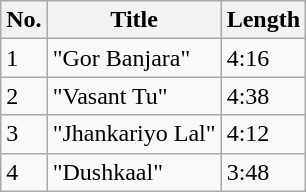<table class="wikitable">
<tr>
<th>No.</th>
<th>Title</th>
<th>Length</th>
</tr>
<tr>
<td>1</td>
<td>"Gor Banjara"</td>
<td>4:16</td>
</tr>
<tr>
<td>2</td>
<td>"Vasant Tu"</td>
<td>4:38</td>
</tr>
<tr>
<td>3</td>
<td>"Jhankariyo Lal"</td>
<td>4:12</td>
</tr>
<tr>
<td>4</td>
<td>"Dushkaal"</td>
<td>3:48</td>
</tr>
</table>
